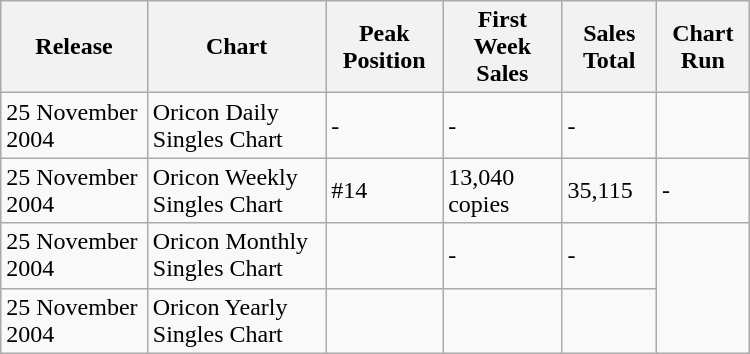<table class="wikitable" width="500 px">
<tr>
<th align="left">Release</th>
<th align="left">Chart</th>
<th align="left">Peak Position</th>
<th align="left">First Week Sales</th>
<th align="left">Sales Total</th>
<th align="left">Chart Run</th>
</tr>
<tr>
<td align="left">25 November 2004</td>
<td align="left">Oricon Daily Singles Chart</td>
<td align="left">-</td>
<td align="left">-</td>
<td align="left">-</td>
</tr>
<tr>
<td align="left">25 November 2004</td>
<td align="left">Oricon Weekly Singles Chart</td>
<td align="left">#14</td>
<td align="left">13,040 copies</td>
<td align="left">35,115</td>
<td align="left">-</td>
</tr>
<tr>
<td align="left">25 November 2004</td>
<td align="left">Oricon Monthly Singles Chart</td>
<td align="left"></td>
<td align="left">-</td>
<td align="left">-</td>
</tr>
<tr>
<td align="left">25 November 2004</td>
<td align="left">Oricon Yearly Singles Chart</td>
<td align="left"></td>
<td align="left"></td>
<td align="left"></td>
</tr>
</table>
